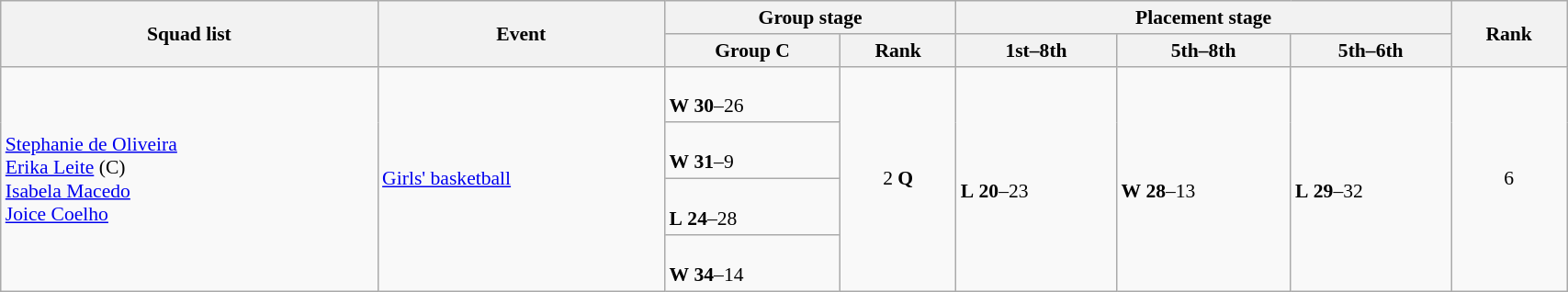<table class="wikitable" width="90%" style="text-align:left; font-size:90%">
<tr>
<th rowspan="2">Squad list</th>
<th rowspan="2">Event</th>
<th colspan="2">Group stage</th>
<th colspan="3">Placement stage</th>
<th rowspan="2">Rank</th>
</tr>
<tr>
<th>Group C</th>
<th>Rank</th>
<th>1st–8th</th>
<th>5th–8th</th>
<th>5th–6th</th>
</tr>
<tr>
<td rowspan="4"><a href='#'>Stephanie de Oliveira</a><br><a href='#'>Erika Leite</a> (C)<br><a href='#'>Isabela Macedo</a><br><a href='#'>Joice Coelho</a></td>
<td rowspan="4"><a href='#'>Girls' basketball</a></td>
<td><br> <strong>W</strong> <strong>30</strong>–26</td>
<td rowspan="4" align=center>2 <strong>Q</strong></td>
<td rowspan="4"> <br> <strong>L</strong> <strong>20</strong>–23</td>
<td rowspan="4"> <br> <strong>W</strong> <strong>28</strong>–13</td>
<td rowspan="4"> <br> <strong>L</strong> <strong>29</strong>–32</td>
<td rowspan="4" align="center">6</td>
</tr>
<tr>
<td><br> <strong>W</strong> <strong>31</strong>–9</td>
</tr>
<tr>
<td><br> <strong>L</strong> <strong>24</strong>–28</td>
</tr>
<tr>
<td><br> <strong>W</strong> <strong>34</strong>–14</td>
</tr>
</table>
